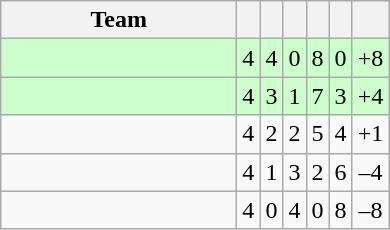<table class=wikitable style="text-align:center">
<tr>
<th width=150>Team</th>
<th></th>
<th></th>
<th></th>
<th></th>
<th></th>
<th></th>
</tr>
<tr bgcolor=ccffcc>
<td style="text-align:left"></td>
<td>4</td>
<td>4</td>
<td>0</td>
<td>8</td>
<td>0</td>
<td>+8</td>
</tr>
<tr bgcolor=ccffcc>
<td style="text-align:left"></td>
<td>4</td>
<td>3</td>
<td>1</td>
<td>7</td>
<td>3</td>
<td>+4</td>
</tr>
<tr>
<td style="text-align:left"></td>
<td>4</td>
<td>2</td>
<td>2</td>
<td>5</td>
<td>4</td>
<td>+1</td>
</tr>
<tr>
<td style="text-align:left"></td>
<td>4</td>
<td>1</td>
<td>3</td>
<td>2</td>
<td>6</td>
<td>–4</td>
</tr>
<tr>
<td style="text-align:left"></td>
<td>4</td>
<td>0</td>
<td>4</td>
<td>0</td>
<td>8</td>
<td>–8</td>
</tr>
</table>
